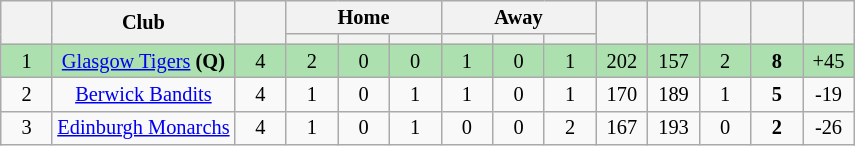<table class="wikitable" style="text-align:center; font-size:85%">
<tr>
<th rowspan="2" style="width:28px;"></th>
<th rowspan=2>Club</th>
<th rowspan="2" style="width:28px;"></th>
<th colspan=3>Home</th>
<th colspan=3>Away</th>
<th rowspan="2" style="width:28px;"></th>
<th rowspan="2" style="width:28px;"></th>
<th rowspan="2" style="width:28px;"></th>
<th rowspan="2" style="width:28px;"></th>
<th rowspan="2" style="width:28px;"></th>
</tr>
<tr>
<th width=28></th>
<th width=28></th>
<th width=28></th>
<th width=28></th>
<th width=28></th>
<th width=28></th>
</tr>
<tr style="background:#ACE1AF;">
<td align="center">1</td>
<td><a href='#'>Glasgow Tigers</a> <strong>(Q)</strong></td>
<td align="center">4</td>
<td align="center">2</td>
<td align="center">0</td>
<td align="center">0</td>
<td align="center">1</td>
<td align="center">0</td>
<td align="center">1</td>
<td align="center">202</td>
<td align="center">157</td>
<td align="center">2</td>
<td align="center"><strong>8</strong></td>
<td align="center">+45</td>
</tr>
<tr>
<td align="center">2</td>
<td><a href='#'>Berwick Bandits</a></td>
<td align="center">4</td>
<td align="center">1</td>
<td align="center">0</td>
<td align="center">1</td>
<td align="center">1</td>
<td align="center">0</td>
<td align="center">1</td>
<td align="center">170</td>
<td align="center">189</td>
<td align="center">1</td>
<td align="center"><strong>5</strong></td>
<td align="center">-19</td>
</tr>
<tr>
<td align="center">3</td>
<td><a href='#'>Edinburgh Monarchs</a></td>
<td align="center">4</td>
<td align="center">1</td>
<td align="center">0</td>
<td align="center">1</td>
<td align="center">0</td>
<td align="center">0</td>
<td align="center">2</td>
<td align="center">167</td>
<td align="center">193</td>
<td align="center">0</td>
<td align="center"><strong>2</strong></td>
<td align="center">-26</td>
</tr>
</table>
